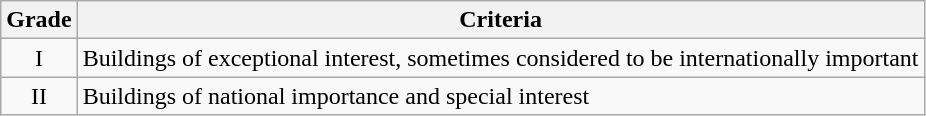<table class="wikitable">
<tr>
<th>Grade</th>
<th>Criteria</th>
</tr>
<tr>
<td align="center" >I</td>
<td>Buildings of exceptional interest, sometimes considered to be internationally important</td>
</tr>
<tr>
<td align="center" >II</td>
<td>Buildings of national importance and special interest</td>
</tr>
</table>
